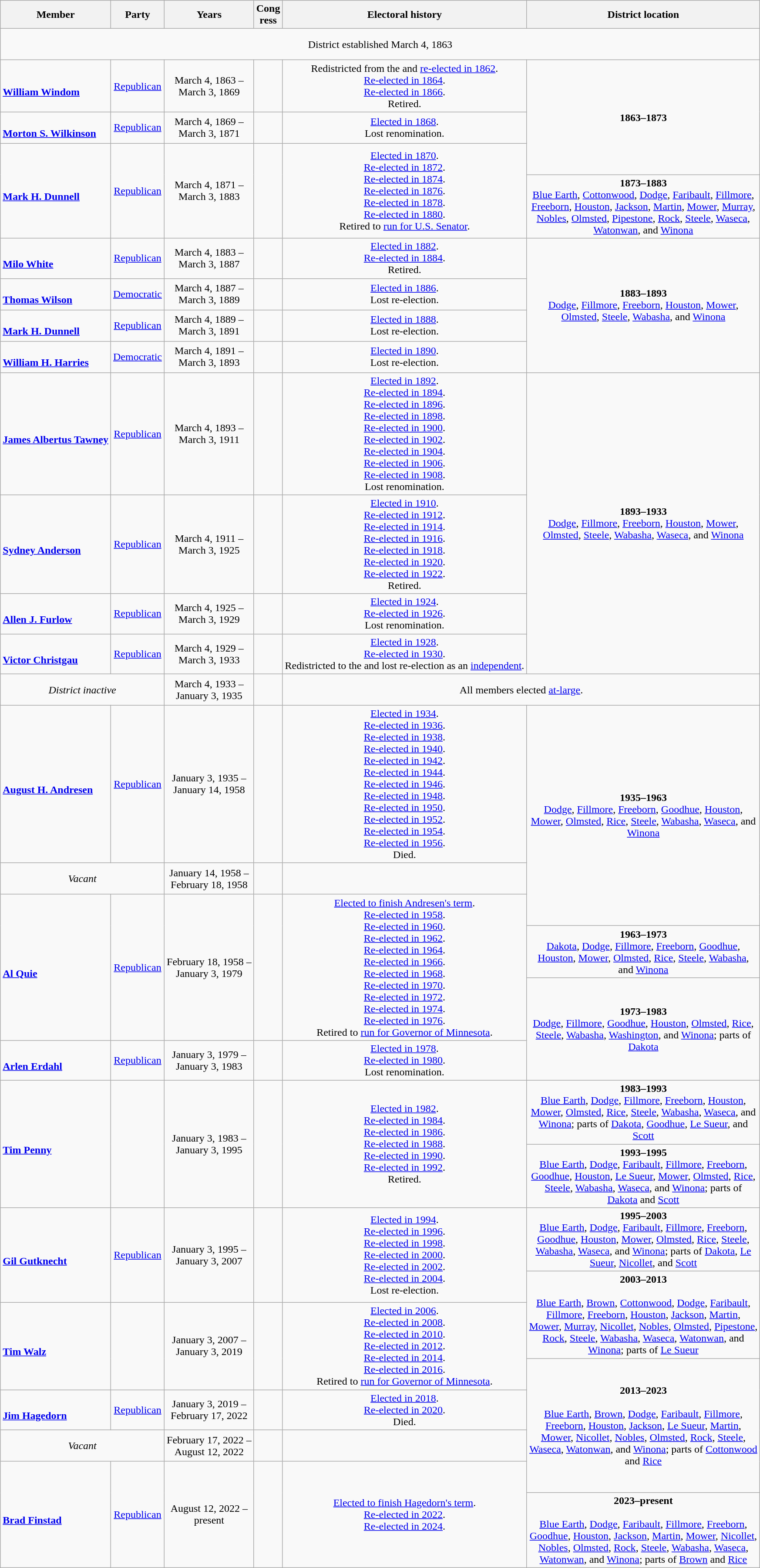<table class=wikitable style="text-align:center">
<tr>
<th>Member</th>
<th>Party</th>
<th>Years</th>
<th>Cong<br>ress</th>
<th>Electoral history</th>
<th width=350>District location</th>
</tr>
<tr style="height:3em">
<td colspan=6>District established March 4, 1863</td>
</tr>
<tr style="height:3em">
<td align=left><br><strong><a href='#'>William Windom</a></strong><br></td>
<td><a href='#'>Republican</a></td>
<td nowrap>March 4, 1863 –<br>March 3, 1869</td>
<td></td>
<td>Redistricted from the  and <a href='#'>re-elected in 1862</a>.<br><a href='#'>Re-elected in 1864</a>.<br><a href='#'>Re-elected in 1866</a>.<br>Retired.</td>
<td rowspan=3><strong>1863–1873</strong><br></td>
</tr>
<tr style="height:3em">
<td align=left><br><strong><a href='#'>Morton S. Wilkinson</a></strong><br></td>
<td><a href='#'>Republican</a></td>
<td nowrap>March 4, 1869 –<br>March 3, 1871</td>
<td></td>
<td><a href='#'>Elected in 1868</a>.<br>Lost renomination.</td>
</tr>
<tr style="height:3em">
<td rowspan=2 align=left><br><strong><a href='#'>Mark H. Dunnell</a></strong><br></td>
<td rowspan=2 ><a href='#'>Republican</a></td>
<td rowspan=2 nowrap>March 4, 1871 –<br>March 3, 1883</td>
<td rowspan=2></td>
<td rowspan=2><a href='#'>Elected in 1870</a>.<br><a href='#'>Re-elected in 1872</a>.<br><a href='#'>Re-elected in 1874</a>.<br><a href='#'>Re-elected in 1876</a>.<br><a href='#'>Re-elected in 1878</a>.<br><a href='#'>Re-elected in 1880</a>.<br>Retired to <a href='#'>run for U.S. Senator</a>.</td>
</tr>
<tr style="height:3em">
<td><strong>1873–1883</strong><br><a href='#'>Blue Earth</a>, <a href='#'>Cottonwood</a>, <a href='#'>Dodge</a>, <a href='#'>Faribault</a>, <a href='#'>Fillmore</a>, <a href='#'>Freeborn</a>, <a href='#'>Houston</a>, <a href='#'>Jackson</a>, <a href='#'>Martin</a>, <a href='#'>Mower</a>, <a href='#'>Murray</a>, <a href='#'>Nobles</a>, <a href='#'>Olmsted</a>, <a href='#'>Pipestone</a>, <a href='#'>Rock</a>, <a href='#'>Steele</a>, <a href='#'>Waseca</a>, <a href='#'>Watonwan</a>, and <a href='#'>Winona</a></td>
</tr>
<tr style="height:3em">
<td align=left><br><strong><a href='#'>Milo White</a></strong><br></td>
<td><a href='#'>Republican</a></td>
<td nowrap>March 4, 1883 –<br>March 3, 1887</td>
<td></td>
<td><a href='#'>Elected in 1882</a>.<br><a href='#'>Re-elected in 1884</a>.<br>Retired.</td>
<td rowspan=4><strong>1883–1893</strong><br><a href='#'>Dodge</a>, <a href='#'>Fillmore</a>, <a href='#'>Freeborn</a>, <a href='#'>Houston</a>, <a href='#'>Mower</a>, <a href='#'>Olmsted</a>, <a href='#'>Steele</a>, <a href='#'>Wabasha</a>, and <a href='#'>Winona</a></td>
</tr>
<tr style="height:3em">
<td align=left><br><strong><a href='#'>Thomas Wilson</a></strong><br></td>
<td><a href='#'>Democratic</a></td>
<td nowrap>March 4, 1887 –<br>March 3, 1889</td>
<td></td>
<td><a href='#'>Elected in 1886</a>.<br>Lost re-election.</td>
</tr>
<tr style="height:3em">
<td align=left><br><strong><a href='#'>Mark H. Dunnell</a></strong><br></td>
<td><a href='#'>Republican</a></td>
<td nowrap>March 4, 1889 –<br>March 3, 1891</td>
<td></td>
<td><a href='#'>Elected in 1888</a>.<br>Lost re-election.</td>
</tr>
<tr style="height:3em">
<td align=left><br><strong><a href='#'>William H. Harries</a></strong><br></td>
<td><a href='#'>Democratic</a></td>
<td nowrap>March 4, 1891 –<br>March 3, 1893</td>
<td></td>
<td><a href='#'>Elected in 1890</a>.<br>Lost re-election.</td>
</tr>
<tr style="height:3em">
<td align=left><br><strong><a href='#'>James Albertus Tawney</a></strong><br></td>
<td><a href='#'>Republican</a></td>
<td nowrap>March 4, 1893 –<br>March 3, 1911</td>
<td></td>
<td><a href='#'>Elected in 1892</a>.<br><a href='#'>Re-elected in 1894</a>.<br><a href='#'>Re-elected in 1896</a>.<br><a href='#'>Re-elected in 1898</a>.<br><a href='#'>Re-elected in 1900</a>.<br><a href='#'>Re-elected in 1902</a>.<br><a href='#'>Re-elected in 1904</a>.<br><a href='#'>Re-elected in 1906</a>.<br><a href='#'>Re-elected in 1908</a>.<br>Lost renomination.</td>
<td rowspan=4><strong>1893–1933</strong><br><a href='#'>Dodge</a>, <a href='#'>Fillmore</a>, <a href='#'>Freeborn</a>, <a href='#'>Houston</a>, <a href='#'>Mower</a>, <a href='#'>Olmsted</a>, <a href='#'>Steele</a>, <a href='#'>Wabasha</a>, <a href='#'>Waseca</a>, and <a href='#'>Winona</a></td>
</tr>
<tr style="height:3em">
<td align=left><br><strong><a href='#'>Sydney Anderson</a></strong><br></td>
<td><a href='#'>Republican</a></td>
<td nowrap>March 4, 1911 –<br>March 3, 1925</td>
<td></td>
<td><a href='#'>Elected in 1910</a>.<br><a href='#'>Re-elected in 1912</a>.<br><a href='#'>Re-elected in 1914</a>.<br><a href='#'>Re-elected in 1916</a>.<br><a href='#'>Re-elected in 1918</a>.<br><a href='#'>Re-elected in 1920</a>.<br><a href='#'>Re-elected in 1922</a>.<br>Retired.</td>
</tr>
<tr style="height:3em">
<td align=left><br><strong><a href='#'>Allen J. Furlow</a></strong><br></td>
<td><a href='#'>Republican</a></td>
<td nowrap>March 4, 1925 –<br>March 3, 1929</td>
<td></td>
<td><a href='#'>Elected in 1924</a>.<br><a href='#'>Re-elected in 1926</a>.<br>Lost renomination.</td>
</tr>
<tr style="height:3em">
<td align=left><br><strong><a href='#'>Victor Christgau</a></strong><br></td>
<td><a href='#'>Republican</a></td>
<td nowrap>March 4, 1929 –<br>March 3, 1933</td>
<td></td>
<td><a href='#'>Elected in 1928</a>.<br><a href='#'>Re-elected in 1930</a>.<br>Redistricted to the  and lost re-election as an <a href='#'>independent</a>.</td>
</tr>
<tr style="height:3em">
<td colspan=2><em>District inactive</em></td>
<td nowrap>March 4, 1933 –<br>January 3, 1935</td>
<td></td>
<td colspan=2>All members elected <a href='#'>at-large</a>.</td>
</tr>
<tr style="height:3em">
<td align=left><br><strong><a href='#'>August H. Andresen</a></strong><br></td>
<td><a href='#'>Republican</a></td>
<td nowrap>January 3, 1935 –<br>January 14, 1958</td>
<td></td>
<td><a href='#'>Elected in 1934</a>.<br><a href='#'>Re-elected in 1936</a>.<br><a href='#'>Re-elected in 1938</a>.<br><a href='#'>Re-elected in 1940</a>.<br><a href='#'>Re-elected in 1942</a>.<br><a href='#'>Re-elected in 1944</a>.<br><a href='#'>Re-elected in 1946</a>.<br><a href='#'>Re-elected in 1948</a>.<br><a href='#'>Re-elected in 1950</a>.<br><a href='#'>Re-elected in 1952</a>.<br><a href='#'>Re-elected in 1954</a>.<br><a href='#'>Re-elected in 1956</a>.<br>Died.</td>
<td rowspan=3><strong>1935–1963</strong><br><a href='#'>Dodge</a>, <a href='#'>Fillmore</a>, <a href='#'>Freeborn</a>, <a href='#'>Goodhue</a>, <a href='#'>Houston</a>, <a href='#'>Mower</a>, <a href='#'>Olmsted</a>, <a href='#'>Rice</a>, <a href='#'>Steele</a>, <a href='#'>Wabasha</a>, <a href='#'>Waseca</a>, and <a href='#'>Winona</a></td>
</tr>
<tr style="height:3em">
<td colspan=2><em>Vacant</em></td>
<td nowrap>January 14, 1958 –<br>February 18, 1958</td>
<td></td>
</tr>
<tr style="height:3em">
<td rowspan=3 align=left><br><strong><a href='#'>Al Quie</a></strong><br></td>
<td rowspan=3 ><a href='#'>Republican</a></td>
<td rowspan=3 nowrap>February 18, 1958 –<br>January 3, 1979</td>
<td rowspan=3></td>
<td rowspan=3><a href='#'>Elected to finish Andresen's term</a>.<br><a href='#'>Re-elected in 1958</a>.<br><a href='#'>Re-elected in 1960</a>.<br><a href='#'>Re-elected in 1962</a>.<br><a href='#'>Re-elected in 1964</a>.<br><a href='#'>Re-elected in 1966</a>.<br><a href='#'>Re-elected in 1968</a>.<br><a href='#'>Re-elected in 1970</a>.<br><a href='#'>Re-elected in 1972</a>.<br><a href='#'>Re-elected in 1974</a>.<br><a href='#'>Re-elected in 1976</a>.<br>Retired to <a href='#'>run for Governor of Minnesota</a>.</td>
</tr>
<tr style="height:3em">
<td><strong>1963–1973</strong><br><a href='#'>Dakota</a>, <a href='#'>Dodge</a>, <a href='#'>Fillmore</a>, <a href='#'>Freeborn</a>, <a href='#'>Goodhue</a>, <a href='#'>Houston</a>, <a href='#'>Mower</a>, <a href='#'>Olmsted</a>, <a href='#'>Rice</a>, <a href='#'>Steele</a>, <a href='#'>Wabasha</a>, and <a href='#'>Winona</a></td>
</tr>
<tr style="height:3em">
<td rowspan=2><strong>1973–1983</strong><br><a href='#'>Dodge</a>, <a href='#'>Fillmore</a>, <a href='#'>Goodhue</a>, <a href='#'>Houston</a>, <a href='#'>Olmsted</a>, <a href='#'>Rice</a>, <a href='#'>Steele</a>, <a href='#'>Wabasha</a>, <a href='#'>Washington</a>, and <a href='#'>Winona</a>; parts of <a href='#'>Dakota</a></td>
</tr>
<tr style="height:3em">
<td align=left><br><strong><a href='#'>Arlen Erdahl</a></strong><br></td>
<td><a href='#'>Republican</a></td>
<td nowrap>January 3, 1979 –<br>January 3, 1983</td>
<td></td>
<td><a href='#'>Elected in 1978</a>.<br><a href='#'>Re-elected in 1980</a>.<br>Lost renomination.</td>
</tr>
<tr style="height:3em">
<td rowspan=2 align=left><br><strong><a href='#'>Tim Penny</a></strong><br></td>
<td rowspan=2 ><a href='#'></a></td>
<td rowspan=2 nowrap>January 3, 1983 –<br>January 3, 1995</td>
<td rowspan=2></td>
<td rowspan=2><a href='#'>Elected in 1982</a>.<br><a href='#'>Re-elected in 1984</a>.<br><a href='#'>Re-elected in 1986</a>.<br><a href='#'>Re-elected in 1988</a>.<br><a href='#'>Re-elected in 1990</a>.<br><a href='#'>Re-elected in 1992</a>.<br>Retired.</td>
<td><strong>1983–1993</strong><br><a href='#'>Blue Earth</a>, <a href='#'>Dodge</a>, <a href='#'>Fillmore</a>, <a href='#'>Freeborn</a>, <a href='#'>Houston</a>, <a href='#'>Mower</a>, <a href='#'>Olmsted</a>, <a href='#'>Rice</a>, <a href='#'>Steele</a>, <a href='#'>Wabasha</a>, <a href='#'>Waseca</a>, and <a href='#'>Winona</a>; parts of <a href='#'>Dakota</a>, <a href='#'>Goodhue</a>, <a href='#'>Le Sueur</a>, and <a href='#'>Scott</a></td>
</tr>
<tr style="height:3em">
<td><strong>1993–1995</strong><br><a href='#'>Blue Earth</a>, <a href='#'>Dodge</a>, <a href='#'>Faribault</a>, <a href='#'>Fillmore</a>, <a href='#'>Freeborn</a>, <a href='#'>Goodhue</a>, <a href='#'>Houston</a>, <a href='#'>Le Sueur</a>, <a href='#'>Mower</a>, <a href='#'>Olmsted</a>, <a href='#'>Rice</a>, <a href='#'>Steele</a>, <a href='#'>Wabasha</a>, <a href='#'>Waseca</a>, and <a href='#'>Winona</a>; parts of <a href='#'>Dakota</a> and <a href='#'>Scott</a></td>
</tr>
<tr style="height:3em">
<td rowspan=2 align=left><br><strong><a href='#'>Gil Gutknecht</a></strong><br></td>
<td rowspan=2 ><a href='#'>Republican</a></td>
<td rowspan=2 nowrap>January 3, 1995 –<br>January 3, 2007</td>
<td rowspan=2></td>
<td rowspan=2><a href='#'>Elected in 1994</a>.<br><a href='#'>Re-elected in 1996</a>.<br><a href='#'>Re-elected in 1998</a>.<br><a href='#'>Re-elected in 2000</a>.<br><a href='#'>Re-elected in 2002</a>.<br><a href='#'>Re-elected in 2004</a>.<br>Lost re-election.</td>
<td><strong>1995–2003</strong><br><a href='#'>Blue Earth</a>, <a href='#'>Dodge</a>, <a href='#'>Faribault</a>, <a href='#'>Fillmore</a>, <a href='#'>Freeborn</a>, <a href='#'>Goodhue</a>, <a href='#'>Houston</a>, <a href='#'>Mower</a>, <a href='#'>Olmsted</a>, <a href='#'>Rice</a>, <a href='#'>Steele</a>, <a href='#'>Wabasha</a>, <a href='#'>Waseca</a>, and <a href='#'>Winona</a>; parts of <a href='#'>Dakota</a>, <a href='#'>Le Sueur</a>, <a href='#'>Nicollet</a>, and <a href='#'>Scott</a></td>
</tr>
<tr style="height:3em">
<td rowspan=2><strong>2003–2013</strong><br><br><a href='#'>Blue Earth</a>, <a href='#'>Brown</a>, <a href='#'>Cottonwood</a>, <a href='#'>Dodge</a>, <a href='#'>Faribault</a>, <a href='#'>Fillmore</a>, <a href='#'>Freeborn</a>, <a href='#'>Houston</a>, <a href='#'>Jackson</a>, <a href='#'>Martin</a>, <a href='#'>Mower</a>, <a href='#'>Murray</a>, <a href='#'>Nicollet</a>, <a href='#'>Nobles</a>, <a href='#'>Olmsted</a>, <a href='#'>Pipestone</a>, <a href='#'>Rock</a>, <a href='#'>Steele</a>, <a href='#'>Wabasha</a>, <a href='#'>Waseca</a>, <a href='#'>Watonwan</a>, and <a href='#'>Winona</a>; parts of <a href='#'>Le Sueur</a></td>
</tr>
<tr style="height:3em">
<td rowspan=2 align=left><br><strong><a href='#'>Tim Walz</a></strong><br></td>
<td rowspan=2 ><a href='#'></a></td>
<td rowspan=2 nowrap>January 3, 2007 –<br>January 3, 2019</td>
<td rowspan=2></td>
<td rowspan=2><a href='#'>Elected in 2006</a>.<br><a href='#'>Re-elected in 2008</a>.<br><a href='#'>Re-elected in 2010</a>.<br><a href='#'>Re-elected in 2012</a>.<br><a href='#'>Re-elected in 2014</a>.<br><a href='#'>Re-elected in 2016</a>.<br>Retired to <a href='#'>run for Governor of Minnesota</a>.</td>
</tr>
<tr style="height:3em">
<td rowspan=4><strong>2013–2023</strong><br><br><a href='#'>Blue Earth</a>, <a href='#'>Brown</a>, <a href='#'>Dodge</a>, <a href='#'>Faribault</a>, <a href='#'>Fillmore</a>, <a href='#'>Freeborn</a>, <a href='#'>Houston</a>, <a href='#'>Jackson</a>, <a href='#'>Le Sueur</a>, <a href='#'>Martin</a>, <a href='#'>Mower</a>, <a href='#'>Nicollet</a>, <a href='#'>Nobles</a>, <a href='#'>Olmsted</a>, <a href='#'>Rock</a>, <a href='#'>Steele</a>, <a href='#'>Waseca</a>, <a href='#'>Watonwan</a>, and <a href='#'>Winona</a>; parts of <a href='#'>Cottonwood</a> and <a href='#'>Rice</a></td>
</tr>
<tr style="height:3em">
<td align=left><br><strong><a href='#'>Jim Hagedorn</a></strong><br></td>
<td><a href='#'>Republican</a></td>
<td nowrap>January 3, 2019 –<br>February 17, 2022</td>
<td></td>
<td><a href='#'>Elected in 2018</a>.<br><a href='#'>Re-elected in 2020</a>.<br>Died.</td>
</tr>
<tr style="height:3em">
<td colspan=2><em>Vacant</em></td>
<td nowrap>February 17, 2022 –<br>August 12, 2022</td>
<td></td>
</tr>
<tr style="height:3em">
<td rowspan=2 align=left><br><strong><a href='#'>Brad Finstad</a></strong> <br></td>
<td rowspan=2 ><a href='#'>Republican</a></td>
<td rowspan=2 nowrap>August 12, 2022 –<br>present</td>
<td rowspan=2></td>
<td rowspan=2><a href='#'>Elected to finish Hagedorn's term</a>.<br><a href='#'>Re-elected in 2022</a>.<br><a href='#'>Re-elected in 2024</a>.</td>
</tr>
<tr style="height:3em">
<td><strong>2023–present</strong><br><br><a href='#'>Blue Earth</a>, <a href='#'>Dodge</a>, <a href='#'>Faribault</a>, <a href='#'>Fillmore</a>, <a href='#'>Freeborn</a>, <a href='#'>Goodhue</a>, <a href='#'>Houston</a>, <a href='#'>Jackson</a>, <a href='#'>Martin</a>, <a href='#'>Mower</a>, <a href='#'>Nicollet</a>, <a href='#'>Nobles</a>, <a href='#'>Olmsted</a>, <a href='#'>Rock</a>, <a href='#'>Steele</a>, <a href='#'>Wabasha</a>, <a href='#'>Waseca</a>, <a href='#'>Watonwan</a>, and <a href='#'>Winona</a>; parts of <a href='#'>Brown</a> and <a href='#'>Rice</a></td>
</tr>
</table>
